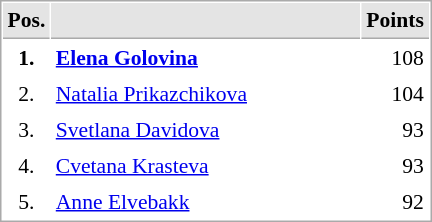<table cellspacing="1" cellpadding="3" style="border:1px solid #AAAAAA;font-size:90%">
<tr bgcolor="#E4E4E4">
<th style="border-bottom:1px solid #AAAAAA" width=10>Pos.</th>
<th style="border-bottom:1px solid #AAAAAA" width=200></th>
<th style="border-bottom:1px solid #AAAAAA" width=20>Points</th>
</tr>
<tr>
<td align="center"><strong>1.</strong></td>
<td> <strong><a href='#'>Elena Golovina</a></strong></td>
<td align="right">108</td>
</tr>
<tr>
<td align="center">2.</td>
<td> <a href='#'>Natalia Prikazchikova</a></td>
<td align="right">104</td>
</tr>
<tr>
<td align="center">3.</td>
<td> <a href='#'>Svetlana Davidova</a></td>
<td align="right">93</td>
</tr>
<tr>
<td align="center">4.</td>
<td> <a href='#'>Cvetana Krasteva</a></td>
<td align="right">93</td>
</tr>
<tr>
<td align="center">5.</td>
<td> <a href='#'>Anne Elvebakk</a></td>
<td align="right">92</td>
</tr>
</table>
